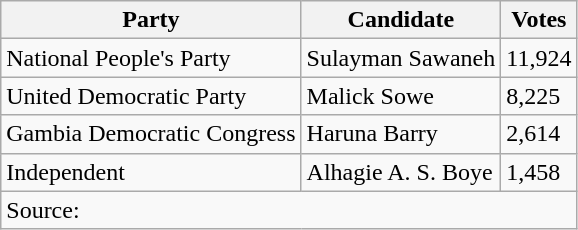<table class="wikitable">
<tr>
<th>Party</th>
<th>Candidate</th>
<th>Votes</th>
</tr>
<tr>
<td>National People's Party</td>
<td>Sulayman Sawaneh</td>
<td>11,924</td>
</tr>
<tr>
<td>United Democratic Party</td>
<td>Malick Sowe</td>
<td>8,225</td>
</tr>
<tr>
<td>Gambia Democratic Congress</td>
<td>Haruna Barry</td>
<td>2,614</td>
</tr>
<tr>
<td>Independent</td>
<td>Alhagie A. S. Boye</td>
<td>1,458</td>
</tr>
<tr>
<td colspan="3">Source: </td>
</tr>
</table>
